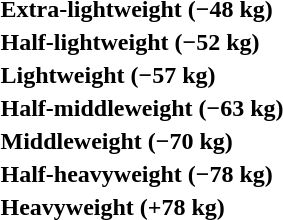<table>
<tr>
<th rowspan=2 style="text-align:left;">Extra-lightweight (−48 kg)</th>
<td rowspan=2></td>
<td rowspan=2></td>
<td></td>
</tr>
<tr>
<td></td>
</tr>
<tr>
<th rowspan=2 style="text-align:left;">Half-lightweight (−52 kg)</th>
<td rowspan=2></td>
<td rowspan=2></td>
<td></td>
</tr>
<tr>
<td></td>
</tr>
<tr>
<th rowspan=2 style="text-align:left;">Lightweight (−57 kg)</th>
<td rowspan=2></td>
<td rowspan=2></td>
<td></td>
</tr>
<tr>
<td></td>
</tr>
<tr>
<th rowspan=2 style="text-align:left;">Half-middleweight (−63 kg)</th>
<td rowspan=2></td>
<td rowspan=2></td>
<td></td>
</tr>
<tr>
<td></td>
</tr>
<tr>
<th rowspan=2 style="text-align:left;">Middleweight (−70 kg)</th>
<td rowspan=2></td>
<td rowspan=2></td>
<td></td>
</tr>
<tr>
<td></td>
</tr>
<tr>
<th rowspan=2 style="text-align:left;">Half-heavyweight (−78 kg)</th>
<td rowspan=2></td>
<td rowspan=2></td>
<td></td>
</tr>
<tr>
<td></td>
</tr>
<tr>
<th rowspan=2 style="text-align:left;">Heavyweight (+78 kg)</th>
<td rowspan=2></td>
<td rowspan=2></td>
<td></td>
</tr>
<tr>
<td></td>
</tr>
</table>
